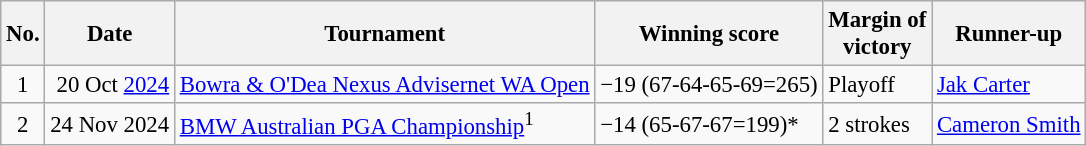<table class="wikitable" style="font-size:95%;">
<tr>
<th>No.</th>
<th>Date</th>
<th>Tournament</th>
<th>Winning score</th>
<th>Margin of<br>victory</th>
<th>Runner-up</th>
</tr>
<tr>
<td align=center>1</td>
<td align=right>20 Oct <a href='#'>2024</a></td>
<td><a href='#'>Bowra & O'Dea Nexus Advisernet WA Open</a></td>
<td>−19 (67-64-65-69=265)</td>
<td>Playoff</td>
<td> <a href='#'>Jak Carter</a></td>
</tr>
<tr>
<td align=center>2</td>
<td align=right>24 Nov 2024</td>
<td><a href='#'>BMW Australian PGA Championship</a><sup>1</sup></td>
<td>−14 (65-67-67=199)*</td>
<td>2 strokes</td>
<td> <a href='#'>Cameron Smith</a></td>
</tr>
</table>
